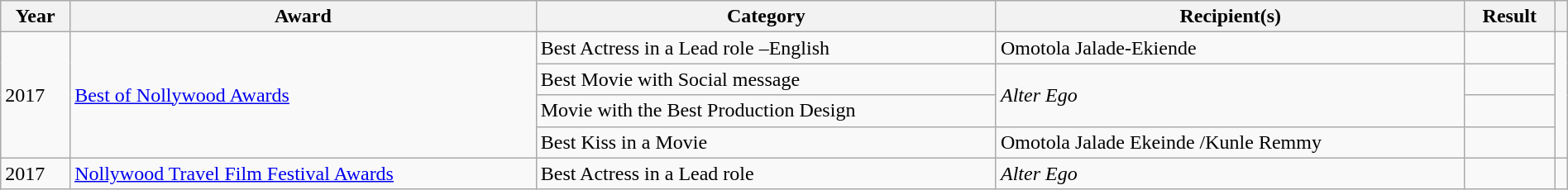<table class="wikitable sortable" style="width:100%">
<tr>
<th>Year</th>
<th>Award</th>
<th>Category</th>
<th>Recipient(s)</th>
<th>Result</th>
<th></th>
</tr>
<tr>
<td rowspan="4">2017</td>
<td rowspan="4"><a href='#'>Best of Nollywood Awards</a></td>
<td>Best Actress in a Lead role –English</td>
<td>Omotola Jalade-Ekiende</td>
<td></td>
<td rowspan="4"></td>
</tr>
<tr>
<td>Best Movie with Social message</td>
<td rowspan="2"><em>Alter Ego</em></td>
<td></td>
</tr>
<tr>
<td>Movie with the Best Production Design</td>
<td></td>
</tr>
<tr>
<td>Best Kiss in a Movie</td>
<td>Omotola Jalade Ekeinde /Kunle Remmy</td>
<td></td>
</tr>
<tr>
<td>2017</td>
<td><a href='#'>Nollywood Travel Film Festival Awards</a></td>
<td>Best Actress in a Lead role</td>
<td><em>Alter Ego</em></td>
<td></td>
<td></td>
</tr>
</table>
